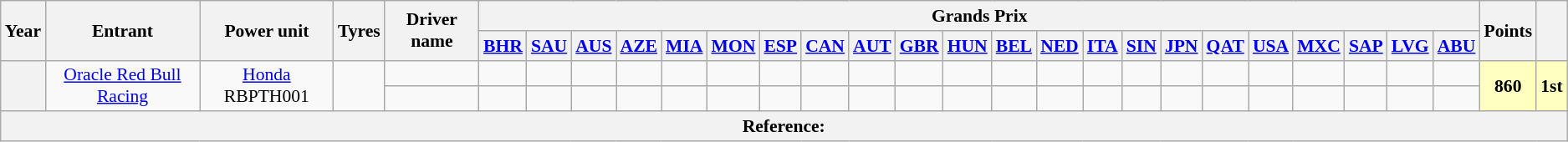<table class="wikitable" style="text-align:center; font-size:90%">
<tr>
<th rowspan="2">Year</th>
<th rowspan="2">Entrant</th>
<th rowspan="2">Power unit</th>
<th rowspan="2">Tyres</th>
<th rowspan="2">Driver name</th>
<th colspan="22">Grands Prix</th>
<th rowspan="2">Points</th>
<th rowspan="2"></th>
</tr>
<tr>
<th><a href='#'>BHR</a></th>
<th><a href='#'>SAU</a></th>
<th><a href='#'>AUS</a></th>
<th><a href='#'>AZE</a></th>
<th><a href='#'>MIA</a></th>
<th><a href='#'>MON</a></th>
<th><a href='#'>ESP</a></th>
<th><a href='#'>CAN</a></th>
<th><a href='#'>AUT</a></th>
<th><a href='#'>GBR</a></th>
<th><a href='#'>HUN</a></th>
<th><a href='#'>BEL</a></th>
<th><a href='#'>NED</a></th>
<th><a href='#'>ITA</a></th>
<th><a href='#'>SIN</a></th>
<th><a href='#'>JPN</a></th>
<th><a href='#'>QAT</a></th>
<th><a href='#'>USA</a></th>
<th><a href='#'>MXC</a></th>
<th><a href='#'>SAP</a></th>
<th><a href='#'>LVG</a></th>
<th><a href='#'>ABU</a></th>
</tr>
<tr>
<th rowspan="2"></th>
<td rowspan="2"><a href='#'>Oracle Red Bull Racing</a></td>
<td rowspan="2"><a href='#'>Honda</a> RBPTH001</td>
<td rowspan="2"></td>
<td align=left></td>
<td></td>
<td></td>
<td></td>
<td></td>
<td></td>
<td></td>
<td></td>
<td></td>
<td></td>
<td></td>
<td></td>
<td></td>
<td></td>
<td></td>
<td></td>
<td></td>
<td></td>
<td></td>
<td></td>
<td></td>
<td></td>
<td></td>
<th rowspan="2" style="background:#ffffbf;">860</th>
<th rowspan="2" style="background:#ffffbf;">1st</th>
</tr>
<tr>
<td align=left></td>
<td></td>
<td></td>
<td></td>
<td></td>
<td></td>
<td></td>
<td></td>
<td></td>
<td></td>
<td></td>
<td></td>
<td></td>
<td></td>
<td></td>
<td></td>
<td></td>
<td></td>
<td></td>
<td></td>
<td></td>
<td></td>
<td></td>
</tr>
<tr>
<th colspan="29">Reference:</th>
</tr>
</table>
